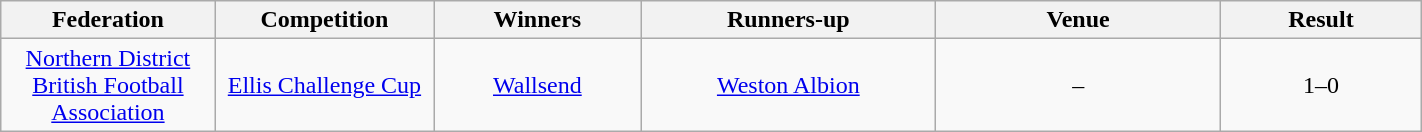<table class="wikitable" width="75%">
<tr>
<th style="width:10em">Federation</th>
<th style="width:10em">Competition</th>
<th style="width:10em">Winners</th>
<th style="width:15em">Runners-up</th>
<th style="width:15em">Venue</th>
<th style="width:10em">Result</th>
</tr>
<tr>
<td align="center"><a href='#'>Northern District British Football Association</a></td>
<td align="center"><a href='#'>Ellis Challenge Cup</a></td>
<td align="center"><a href='#'>Wallsend</a></td>
<td align="center"><a href='#'>Weston Albion</a></td>
<td align="center">–</td>
<td align="center">1–0</td>
</tr>
</table>
